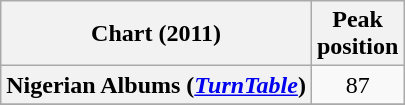<table class="wikitable sortable plainrowheaders" style="text-align:center">
<tr>
<th scope="col">Chart (2011)</th>
<th scope="col">Peak<br>position</th>
</tr>
<tr>
<th scope="row">Nigerian Albums (<a href='#'><em>TurnTable</em></a>)</th>
<td>87</td>
</tr>
<tr>
</tr>
</table>
